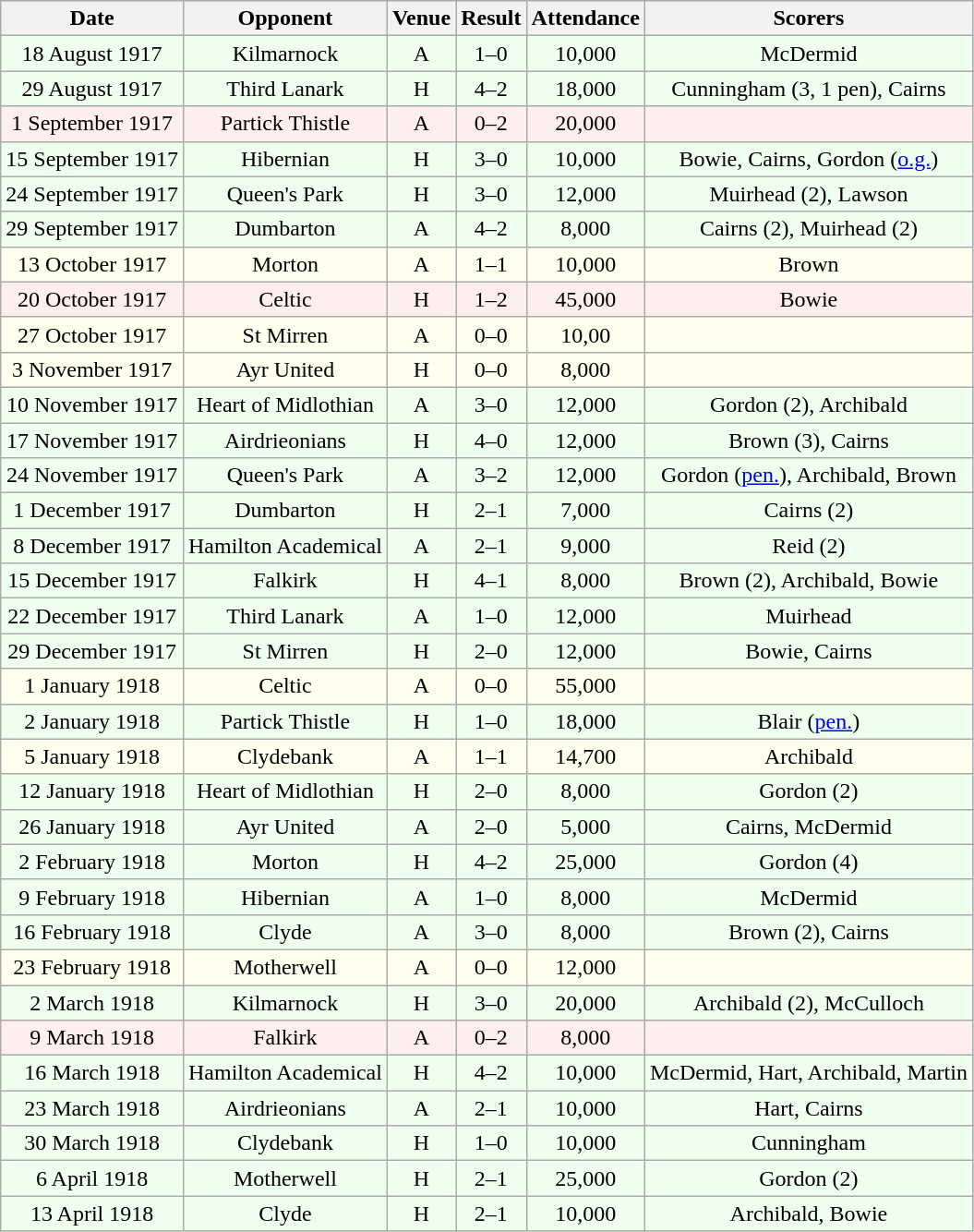<table class="wikitable sortable" style="font-size:100%; text-align:center">
<tr>
<th>Date</th>
<th>Opponent</th>
<th>Venue</th>
<th>Result</th>
<th>Attendance</th>
<th>Scorers</th>
</tr>
<tr bgcolor = "#EEFFEE">
<td>18 August 1917</td>
<td>Kilmarnock</td>
<td>A</td>
<td>1–0</td>
<td>10,000</td>
<td>McDermid</td>
</tr>
<tr bgcolor = "#EEFFEE">
<td>29 August 1917</td>
<td>Third Lanark</td>
<td>H</td>
<td>4–2</td>
<td>18,000</td>
<td>Cunningham (3, 1 pen), Cairns</td>
</tr>
<tr bgcolor = "#FFEEEE">
<td>1 September 1917</td>
<td>Partick Thistle</td>
<td>A</td>
<td>0–2</td>
<td>20,000</td>
<td></td>
</tr>
<tr bgcolor = "#EEFFEE">
<td>15 September 1917</td>
<td>Hibernian</td>
<td>H</td>
<td>3–0</td>
<td>10,000</td>
<td>Bowie, Cairns, Gordon (<a href='#'>o.g.</a>)</td>
</tr>
<tr bgcolor = "#EEFFEE">
<td>24 September 1917</td>
<td>Queen's Park</td>
<td>H</td>
<td>3–0</td>
<td>12,000</td>
<td>Muirhead (2), Lawson</td>
</tr>
<tr bgcolor = "#EEFFEE">
<td>29 September 1917</td>
<td>Dumbarton</td>
<td>A</td>
<td>4–2</td>
<td>8,000</td>
<td>Cairns (2), Muirhead (2)</td>
</tr>
<tr bgcolor = "#FFFFEE">
<td>13 October 1917</td>
<td>Morton</td>
<td>A</td>
<td>1–1</td>
<td>10,000</td>
<td>Brown</td>
</tr>
<tr bgcolor = "#FFEEEE">
<td>20 October 1917</td>
<td>Celtic</td>
<td>H</td>
<td>1–2</td>
<td>45,000</td>
<td>Bowie</td>
</tr>
<tr bgcolor = "#FFFFEE">
<td>27 October 1917</td>
<td>St Mirren</td>
<td>A</td>
<td>0–0</td>
<td>10,00</td>
<td></td>
</tr>
<tr bgcolor = "#FFFFEE">
<td>3 November 1917</td>
<td>Ayr United</td>
<td>H</td>
<td>0–0</td>
<td>8,000</td>
<td></td>
</tr>
<tr bgcolor = "#EEFFEE">
<td>10 November 1917</td>
<td>Heart of Midlothian</td>
<td>A</td>
<td>3–0</td>
<td>12,000</td>
<td>Gordon (2), Archibald</td>
</tr>
<tr bgcolor = "#EEFFEE">
<td>17 November 1917</td>
<td>Airdrieonians</td>
<td>H</td>
<td>4–0</td>
<td>12,000</td>
<td>Brown (3), Cairns</td>
</tr>
<tr bgcolor = "#EEFFEE">
<td>24 November 1917</td>
<td>Queen's Park</td>
<td>A</td>
<td>3–2</td>
<td>12,000</td>
<td>Gordon (<a href='#'>pen.</a>), Archibald, Brown</td>
</tr>
<tr bgcolor = "#EEFFEE">
<td>1 December 1917</td>
<td>Dumbarton</td>
<td>H</td>
<td>2–1</td>
<td>7,000</td>
<td>Cairns (2)</td>
</tr>
<tr bgcolor = "#EEFFEE">
<td>8 December 1917</td>
<td>Hamilton Academical</td>
<td>A</td>
<td>2–1</td>
<td>9,000</td>
<td>Reid (2)</td>
</tr>
<tr bgcolor = "#EEFFEE">
<td>15 December 1917</td>
<td>Falkirk</td>
<td>H</td>
<td>4–1</td>
<td>8,000</td>
<td>Brown (2), Archibald, Bowie</td>
</tr>
<tr bgcolor = "#EEFFEE">
<td>22 December 1917</td>
<td>Third Lanark</td>
<td>A</td>
<td>1–0</td>
<td>12,000</td>
<td>Muirhead</td>
</tr>
<tr bgcolor = "#EEFFEE">
<td>29 December 1917</td>
<td>St Mirren</td>
<td>H</td>
<td>2–0</td>
<td>12,000</td>
<td>Bowie, Cairns</td>
</tr>
<tr bgcolor = "#FFFFEE">
<td>1 January 1918</td>
<td>Celtic</td>
<td>A</td>
<td>0–0</td>
<td>55,000</td>
<td></td>
</tr>
<tr bgcolor = "#EEFFEE">
<td>2 January 1918</td>
<td>Partick Thistle</td>
<td>H</td>
<td>1–0</td>
<td>18,000</td>
<td>Blair (<a href='#'>pen.</a>)</td>
</tr>
<tr bgcolor = "#FFFFEE">
<td>5 January 1918</td>
<td>Clydebank</td>
<td>A</td>
<td>1–1</td>
<td>14,700</td>
<td>Archibald</td>
</tr>
<tr bgcolor = "#EEFFEE">
<td>12 January 1918</td>
<td>Heart of Midlothian</td>
<td>H</td>
<td>2–0</td>
<td>8,000</td>
<td>Gordon (2)</td>
</tr>
<tr bgcolor = "#EEFFEE">
<td>26 January 1918</td>
<td>Ayr United</td>
<td>A</td>
<td>2–0</td>
<td>5,000</td>
<td>Cairns, McDermid</td>
</tr>
<tr bgcolor = "#EEFFEE">
<td>2 February 1918</td>
<td>Morton</td>
<td>H</td>
<td>4–2</td>
<td>25,000</td>
<td>Gordon (4)</td>
</tr>
<tr bgcolor = "#EEFFEE">
<td>9 February 1918</td>
<td>Hibernian</td>
<td>A</td>
<td>1–0</td>
<td>8,000</td>
<td>McDermid</td>
</tr>
<tr bgcolor = "#EEFFEE">
<td>16 February 1918</td>
<td>Clyde</td>
<td>A</td>
<td>3–0</td>
<td>8,000</td>
<td>Brown (2), Cairns</td>
</tr>
<tr bgcolor = "#FFFFEE">
<td>23 February 1918</td>
<td>Motherwell</td>
<td>A</td>
<td>0–0</td>
<td>12,000</td>
<td></td>
</tr>
<tr bgcolor = "#EEFFEE">
<td>2 March 1918</td>
<td>Kilmarnock</td>
<td>H</td>
<td>3–0</td>
<td>20,000</td>
<td>Archibald (2), McCulloch</td>
</tr>
<tr bgcolor = "#FFEEEE">
<td>9 March 1918</td>
<td>Falkirk</td>
<td>A</td>
<td>0–2</td>
<td>8,000</td>
<td></td>
</tr>
<tr bgcolor = "#EEFFEE">
<td>16 March 1918</td>
<td>Hamilton Academical</td>
<td>H</td>
<td>4–2</td>
<td>10,000</td>
<td>McDermid, Hart, Archibald, Martin</td>
</tr>
<tr bgcolor = "#EEFFEE">
<td>23 March 1918</td>
<td>Airdrieonians</td>
<td>A</td>
<td>2–1</td>
<td>10,000</td>
<td>Hart, Cairns</td>
</tr>
<tr bgcolor = "#EEFFEE">
<td>30 March 1918</td>
<td>Clydebank</td>
<td>H</td>
<td>1–0</td>
<td>10,000</td>
<td>Cunningham</td>
</tr>
<tr bgcolor = "#EEFFEE">
<td>6 April 1918</td>
<td>Motherwell</td>
<td>H</td>
<td>2–1</td>
<td>25,000</td>
<td>Gordon (2)</td>
</tr>
<tr bgcolor = "#EEFFEE">
<td>13 April 1918</td>
<td>Clyde</td>
<td>H</td>
<td>2–1</td>
<td>10,000</td>
<td>Archibald, Bowie</td>
</tr>
</table>
